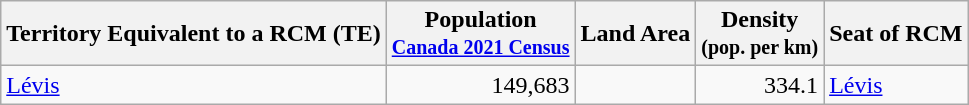<table class="wikitable sortable" | style="text-align: right">
<tr>
<th align="center">Territory Equivalent to a RCM (TE)</th>
<th align="center">Population<br><small><a href='#'>Canada 2021 Census</a></small></th>
<th align="center">Land Area</th>
<th align="center">Density<br><small>(pop. per km)</small></th>
<th align="center">Seat of RCM</th>
</tr>
<tr>
<td align="left"><a href='#'>Lévis</a></td>
<td>149,683</td>
<td></td>
<td>334.1</td>
<td align="left"><a href='#'>Lévis</a></td>
</tr>
</table>
